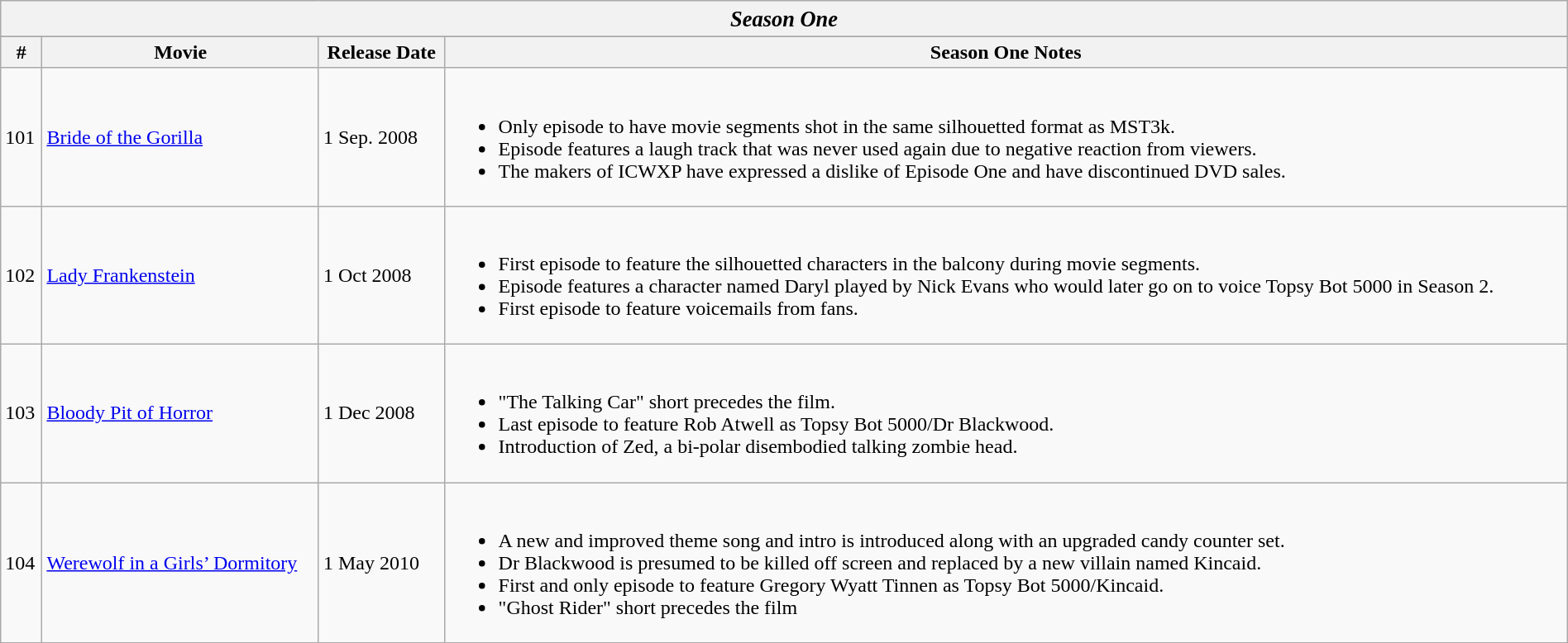<table class="wikitable" style="width:100%">
<tr style="text-align:center;">
<th colspan="16" style="font-size:110%;"><em>Season One</em></th>
</tr>
<tr style="text-align:center; background:#9F2929">
</tr>
<tr>
<th>#</th>
<th>Movie</th>
<th>Release Date</th>
<th>Season One Notes</th>
</tr>
<tr>
<td>101</td>
<td><a href='#'>Bride of the Gorilla</a></td>
<td>1 Sep. 2008</td>
<td><br><ul><li>Only episode to have movie segments shot in the same silhouetted format as MST3k.</li><li>Episode features a laugh track that was never used again due to negative reaction from viewers.</li><li>The makers of ICWXP have expressed a dislike of Episode One and have discontinued DVD sales.</li></ul></td>
</tr>
<tr>
<td>102</td>
<td><a href='#'>Lady Frankenstein</a></td>
<td>1 Oct 2008</td>
<td><br><ul><li>First episode to feature the silhouetted characters in the balcony during movie segments.</li><li>Episode features a character named Daryl played by Nick Evans who would later go on to voice Topsy Bot 5000 in Season 2.</li><li>First episode to feature voicemails from fans.</li></ul></td>
</tr>
<tr>
<td>103</td>
<td><a href='#'>Bloody Pit of Horror</a></td>
<td>1 Dec 2008</td>
<td><br><ul><li>"The Talking Car" short precedes the film.</li><li>Last episode to feature Rob Atwell as Topsy Bot 5000/Dr Blackwood.</li><li>Introduction of Zed, a bi-polar disembodied talking zombie head.</li></ul></td>
</tr>
<tr>
<td>104</td>
<td><a href='#'>Werewolf in a Girls’ Dormitory</a></td>
<td>1 May 2010</td>
<td><br><ul><li>A new and improved theme song and intro is introduced along with an upgraded candy counter set.</li><li>Dr Blackwood is presumed to be killed off screen and replaced by a new villain named Kincaid.</li><li>First and only episode to feature Gregory Wyatt Tinnen as Topsy Bot 5000/Kincaid.</li><li>"Ghost Rider" short precedes the film</li></ul></td>
</tr>
</table>
